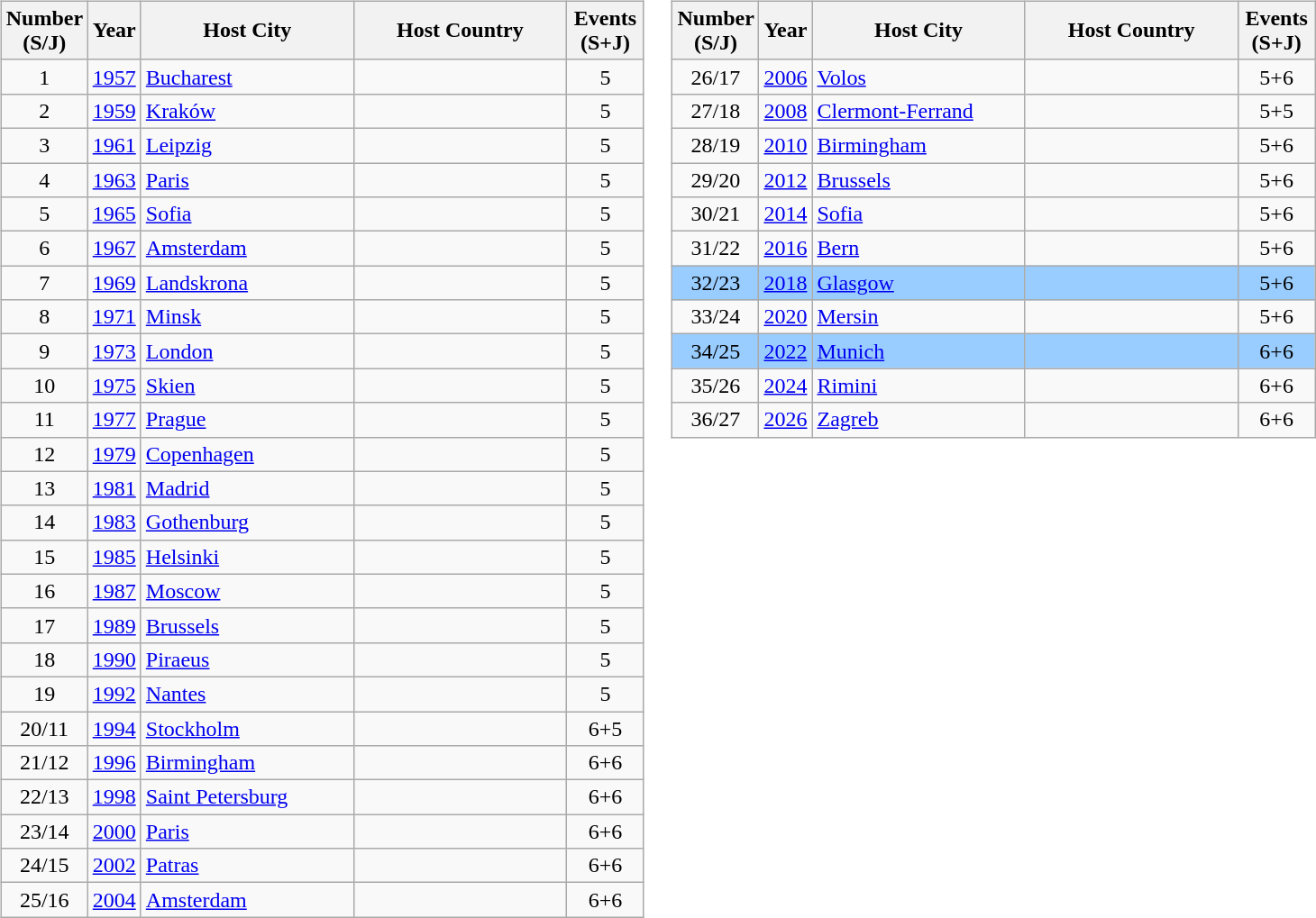<table>
<tr>
<td><br><table class="wikitable" style="font-size:100%">
<tr>
<th width=30>Number (S/J)</th>
<th width=30>Year</th>
<th width=150>Host City</th>
<th width=150>Host Country</th>
<th width=50>Events (S+J)</th>
</tr>
<tr>
<td align=center>1</td>
<td><a href='#'>1957</a></td>
<td><a href='#'>Bucharest</a></td>
<td></td>
<td align=center>5</td>
</tr>
<tr>
<td align=center>2</td>
<td><a href='#'>1959</a></td>
<td><a href='#'>Kraków</a></td>
<td></td>
<td align=center>5</td>
</tr>
<tr>
<td align=center>3</td>
<td><a href='#'>1961</a></td>
<td><a href='#'>Leipzig</a></td>
<td></td>
<td align=center>5</td>
</tr>
<tr>
<td align=center>4</td>
<td><a href='#'>1963</a></td>
<td><a href='#'>Paris</a></td>
<td></td>
<td align=center>5</td>
</tr>
<tr>
<td align=center>5</td>
<td><a href='#'>1965</a></td>
<td><a href='#'>Sofia</a></td>
<td></td>
<td align=center>5</td>
</tr>
<tr>
<td align=center>6</td>
<td><a href='#'>1967</a></td>
<td><a href='#'>Amsterdam</a></td>
<td></td>
<td align=center>5</td>
</tr>
<tr>
<td align=center>7</td>
<td><a href='#'>1969</a></td>
<td><a href='#'>Landskrona</a></td>
<td></td>
<td align=center>5</td>
</tr>
<tr>
<td align=center>8</td>
<td><a href='#'>1971</a></td>
<td><a href='#'>Minsk</a></td>
<td></td>
<td align=center>5</td>
</tr>
<tr>
<td align=center>9</td>
<td><a href='#'>1973</a></td>
<td><a href='#'>London</a></td>
<td></td>
<td align=center>5</td>
</tr>
<tr>
<td align=center>10</td>
<td><a href='#'>1975</a></td>
<td><a href='#'>Skien</a></td>
<td></td>
<td align=center>5</td>
</tr>
<tr>
<td align=center>11</td>
<td><a href='#'>1977</a></td>
<td><a href='#'>Prague</a></td>
<td></td>
<td align=center>5</td>
</tr>
<tr>
<td align=center>12</td>
<td><a href='#'>1979</a></td>
<td><a href='#'>Copenhagen</a></td>
<td></td>
<td align=center>5</td>
</tr>
<tr>
<td align=center>13</td>
<td><a href='#'>1981</a></td>
<td><a href='#'>Madrid</a></td>
<td></td>
<td align=center>5</td>
</tr>
<tr>
<td align=center>14</td>
<td><a href='#'>1983</a></td>
<td><a href='#'>Gothenburg</a></td>
<td></td>
<td align=center>5</td>
</tr>
<tr>
<td align=center>15</td>
<td><a href='#'>1985</a></td>
<td><a href='#'>Helsinki</a></td>
<td></td>
<td align=center>5</td>
</tr>
<tr>
<td align=center>16</td>
<td><a href='#'>1987</a></td>
<td><a href='#'>Moscow</a></td>
<td></td>
<td align=center>5</td>
</tr>
<tr>
<td align=center>17</td>
<td><a href='#'>1989</a></td>
<td><a href='#'>Brussels</a></td>
<td></td>
<td align=center>5</td>
</tr>
<tr>
<td align=center>18</td>
<td><a href='#'>1990</a></td>
<td><a href='#'>Piraeus</a></td>
<td></td>
<td align=center>5</td>
</tr>
<tr>
<td align=center>19</td>
<td><a href='#'>1992</a></td>
<td><a href='#'>Nantes</a></td>
<td></td>
<td align=center>5</td>
</tr>
<tr>
<td align=center>20/11</td>
<td><a href='#'>1994</a></td>
<td><a href='#'>Stockholm</a></td>
<td></td>
<td align=center>6+5</td>
</tr>
<tr>
<td align=center>21/12</td>
<td><a href='#'>1996</a></td>
<td><a href='#'>Birmingham</a></td>
<td></td>
<td align=center>6+6</td>
</tr>
<tr>
<td align=center>22/13</td>
<td><a href='#'>1998</a></td>
<td><a href='#'>Saint Petersburg</a></td>
<td></td>
<td align=center>6+6</td>
</tr>
<tr>
<td align=center>23/14</td>
<td><a href='#'>2000</a></td>
<td><a href='#'>Paris</a></td>
<td></td>
<td align=center>6+6</td>
</tr>
<tr>
<td align=center>24/15</td>
<td><a href='#'>2002</a></td>
<td><a href='#'>Patras</a></td>
<td></td>
<td align=center>6+6</td>
</tr>
<tr>
<td align=center>25/16</td>
<td><a href='#'>2004</a></td>
<td><a href='#'>Amsterdam</a></td>
<td></td>
<td align=center>6+6</td>
</tr>
</table>
</td>
<td valign=top><br><table class="wikitable" style="font-size:100%">
<tr>
<th width=30>Number (S/J)</th>
<th width=30>Year</th>
<th width=150>Host City</th>
<th width=150>Host Country</th>
<th width=50>Events (S+J)</th>
</tr>
<tr>
<td align=center>26/17</td>
<td><a href='#'>2006</a></td>
<td><a href='#'>Volos</a></td>
<td></td>
<td align=center>5+6</td>
</tr>
<tr>
<td align=center>27/18</td>
<td><a href='#'>2008</a></td>
<td><a href='#'>Clermont-Ferrand</a></td>
<td></td>
<td align=center>5+5</td>
</tr>
<tr>
<td align=center>28/19</td>
<td><a href='#'>2010</a></td>
<td><a href='#'>Birmingham</a></td>
<td></td>
<td align=center>5+6</td>
</tr>
<tr>
<td align=center>29/20</td>
<td><a href='#'>2012</a></td>
<td><a href='#'>Brussels</a></td>
<td></td>
<td align=center>5+6</td>
</tr>
<tr>
<td align=center>30/21</td>
<td><a href='#'>2014</a></td>
<td><a href='#'>Sofia</a></td>
<td></td>
<td align=center>5+6</td>
</tr>
<tr>
<td align=center>31/22</td>
<td><a href='#'>2016</a></td>
<td><a href='#'>Bern</a></td>
<td></td>
<td align=center>5+6</td>
</tr>
<tr style="background:#9acdff;">
<td align=center>32/23</td>
<td><a href='#'>2018</a></td>
<td><a href='#'>Glasgow</a></td>
<td></td>
<td align=center>5+6</td>
</tr>
<tr>
<td align=center>33/24</td>
<td><a href='#'>2020</a></td>
<td><a href='#'>Mersin</a></td>
<td></td>
<td align=center>5+6</td>
</tr>
<tr style="background:#9acdff;">
<td align=center>34/25</td>
<td><a href='#'>2022</a></td>
<td><a href='#'>Munich</a></td>
<td></td>
<td align=center>6+6</td>
</tr>
<tr>
<td align=center>35/26</td>
<td><a href='#'>2024</a></td>
<td><a href='#'>Rimini</a></td>
<td></td>
<td align=center>6+6</td>
</tr>
<tr>
<td align=center>36/27</td>
<td><a href='#'>2026</a></td>
<td><a href='#'>Zagreb</a></td>
<td></td>
<td align=center>6+6</td>
</tr>
</table>
</td>
<td valign=top></td>
</tr>
</table>
